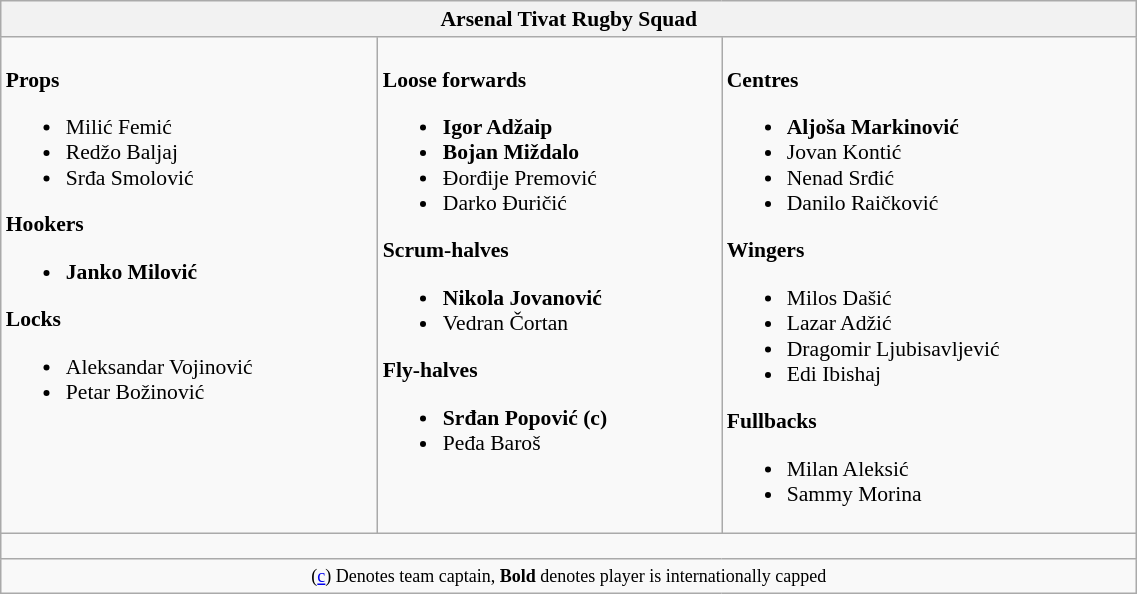<table class="wikitable" style="text-align:left; font-size:90%; width:60%">
<tr>
<th colspan="100%">Arsenal Tivat Rugby Squad</th>
</tr>
<tr valign="top">
<td><br><strong>Props</strong><ul><li>Milić Femić</li><li>Redžo Baljaj</li><li>Srđa Smolović</li></ul><strong>Hookers</strong><ul><li><strong>Janko Milović</strong></li></ul><strong>Locks</strong><ul><li>Aleksandar Vojinović</li><li>Petar Božinović</li></ul></td>
<td><br><strong>Loose forwards</strong><ul><li><strong>Igor Adžaip</strong></li><li><strong>Bojan Miždalo</strong></li><li>Đorđije Premović</li><li>Darko Đuričić</li></ul><strong>Scrum-halves</strong><ul><li><strong>Nikola Jovanović </strong></li><li>Vedran Čortan</li></ul><strong>Fly-halves</strong><ul><li><strong>Srđan Popović (c)</strong></li><li>Peđa Baroš</li></ul></td>
<td><br><strong>Centres</strong><ul><li><strong>Aljoša Markinović</strong></li><li>Jovan Kontić</li><li>Nenad Srđić</li><li>Danilo Raičković</li></ul><strong>Wingers</strong><ul><li>Milos Dašić</li><li>Lazar Adžić</li><li>Dragomir Ljubisavljević</li><li>Edi Ibishaj</li></ul><strong>Fullbacks</strong><ul><li>Milan Aleksić</li><li>Sammy Morina</li></ul></td>
</tr>
<tr>
<td colspan="100%" style="height: 10px;"></td>
</tr>
<tr>
<td colspan="100%" style="text-align:center;"><small> (<a href='#'>c</a>) Denotes team captain, <strong>Bold</strong> denotes player is internationally capped</small></td>
</tr>
</table>
